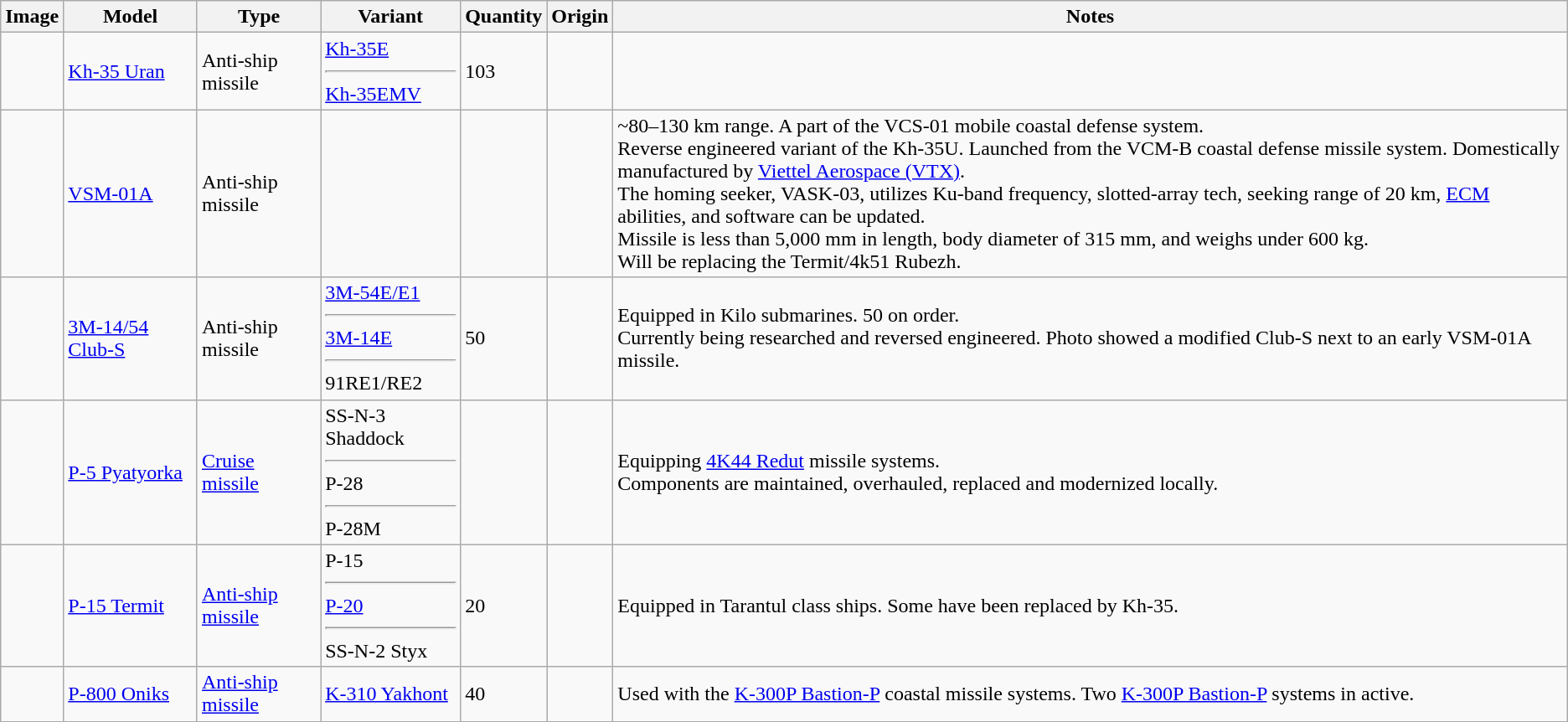<table class="wikitable">
<tr>
<th>Image</th>
<th>Model</th>
<th>Type</th>
<th>Variant</th>
<th>Quantity</th>
<th>Origin</th>
<th>Notes</th>
</tr>
<tr>
<td></td>
<td><a href='#'>Kh-35 Uran</a></td>
<td>Anti-ship missile</td>
<td><a href='#'>Kh-35E</a> <hr> <a href='#'>Kh-35EMV</a></td>
<td>103</td>
<td></td>
<td></td>
</tr>
<tr>
<td></td>
<td><a href='#'>VSM-01A</a></td>
<td>Anti-ship missile</td>
<td></td>
<td></td>
<td></td>
<td>~80–130 km range. A part of the VCS-01 mobile coastal defense system.<br>Reverse engineered variant of the Kh-35U. Launched from the VCM-B coastal defense missile system. Domestically manufactured by <a href='#'>Viettel Aerospace (VTX)</a>.<br>The homing seeker, VASK-03, utilizes Ku-band frequency, slotted-array tech, seeking range of 20 km, <a href='#'>ECM</a> abilities, and software can be updated.<br>Missile is less than 5,000 mm in length, body diameter of 315 mm, and weighs under 600 kg.<br>Will be replacing the Termit/4k51 Rubezh.</td>
</tr>
<tr>
<td></td>
<td><a href='#'>3M-14/54 Club-S</a></td>
<td>Anti-ship missile</td>
<td><a href='#'>3M-54E/E1</a> <hr> <a href='#'>3M-14E</a> <hr> 91RE1/RE2 </td>
<td>50</td>
<td></td>
<td>Equipped in Kilo submarines. 50 on order.<br>Currently being researched and reversed engineered. Photo showed a modified Club-S next to an early VSM-01A missile.</td>
</tr>
<tr>
<td></td>
<td><a href='#'>P-5 Pyatyorka</a></td>
<td><a href='#'>Cruise missile</a></td>
<td>SS-N-3 Shaddock<hr>P-28<hr>P-28M</td>
<td></td>
<td></td>
<td>Equipping <a href='#'>4K44 Redut</a> missile systems.<br>Components are maintained, overhauled, replaced and modernized locally.</td>
</tr>
<tr>
<td></td>
<td><a href='#'>P-15 Termit</a></td>
<td><a href='#'>Anti-ship missile</a></td>
<td>P-15 <hr> <a href='#'>P-20</a> <hr> SS-N-2 Styx</td>
<td>20</td>
<td></td>
<td>Equipped in Tarantul class ships. Some have been replaced by Kh-35.</td>
</tr>
<tr>
<td></td>
<td><a href='#'>P-800 Oniks</a></td>
<td><a href='#'>Anti-ship missile</a></td>
<td><a href='#'>K-310 Yakhont</a></td>
<td>40</td>
<td></td>
<td>Used with the <a href='#'>K-300P Bastion-P</a> coastal missile systems. Two <a href='#'>K-300P Bastion-P</a> systems in active.</td>
</tr>
</table>
